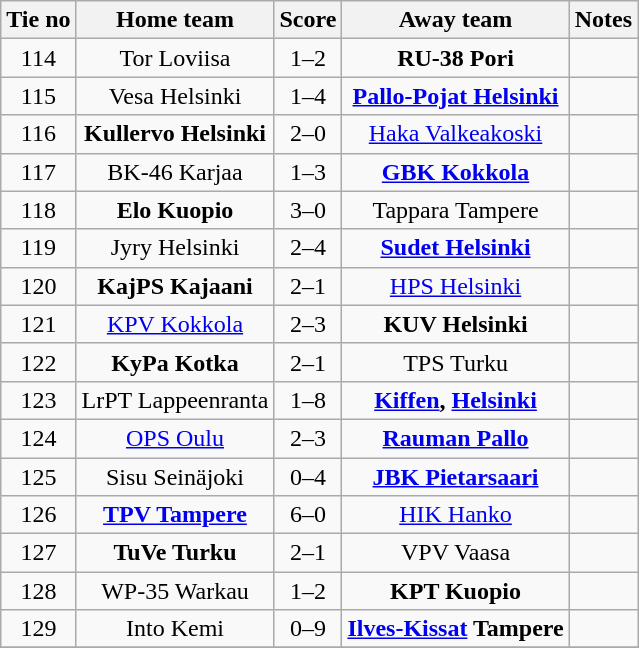<table class="wikitable" style="text-align:center">
<tr>
<th style= width="40px">Tie no</th>
<th style= width="150px">Home team</th>
<th style= width="60px">Score</th>
<th style= width="150px">Away team</th>
<th style= width="30px">Notes</th>
</tr>
<tr>
<td>114</td>
<td>Tor Loviisa</td>
<td>1–2</td>
<td><strong>RU-38 Pori</strong></td>
<td></td>
</tr>
<tr>
<td>115</td>
<td>Vesa Helsinki</td>
<td>1–4</td>
<td><strong><a href='#'>Pallo-Pojat Helsinki</a></strong></td>
<td></td>
</tr>
<tr>
<td>116</td>
<td><strong>Kullervo Helsinki</strong></td>
<td>2–0</td>
<td><a href='#'>Haka Valkeakoski</a></td>
<td></td>
</tr>
<tr>
<td>117</td>
<td>BK-46 Karjaa</td>
<td>1–3</td>
<td><strong><a href='#'>GBK Kokkola</a></strong></td>
<td></td>
</tr>
<tr>
<td>118</td>
<td><strong>Elo Kuopio</strong></td>
<td>3–0</td>
<td>Tappara Tampere</td>
<td></td>
</tr>
<tr>
<td>119</td>
<td>Jyry Helsinki</td>
<td>2–4</td>
<td><strong><a href='#'>Sudet Helsinki</a></strong></td>
<td></td>
</tr>
<tr>
<td>120</td>
<td><strong>KajPS Kajaani</strong></td>
<td>2–1</td>
<td><a href='#'>HPS Helsinki</a></td>
<td></td>
</tr>
<tr>
<td>121</td>
<td><a href='#'>KPV Kokkola</a></td>
<td>2–3</td>
<td><strong>KUV Helsinki</strong></td>
<td></td>
</tr>
<tr>
<td>122</td>
<td><strong>KyPa Kotka</strong></td>
<td>2–1</td>
<td>TPS Turku</td>
<td></td>
</tr>
<tr>
<td>123</td>
<td>LrPT Lappeenranta</td>
<td>1–8</td>
<td><strong><a href='#'>Kiffen</a>, <a href='#'>Helsinki</a></strong></td>
<td></td>
</tr>
<tr>
<td>124</td>
<td><a href='#'>OPS Oulu</a></td>
<td>2–3</td>
<td><strong><a href='#'>Rauman Pallo</a></strong></td>
<td></td>
</tr>
<tr>
<td>125</td>
<td>Sisu Seinäjoki</td>
<td>0–4</td>
<td><strong><a href='#'>JBK Pietarsaari</a></strong></td>
<td></td>
</tr>
<tr>
<td>126</td>
<td><strong><a href='#'>TPV Tampere</a></strong></td>
<td>6–0</td>
<td><a href='#'>HIK Hanko</a></td>
<td></td>
</tr>
<tr>
<td>127</td>
<td><strong>TuVe Turku</strong></td>
<td>2–1</td>
<td>VPV Vaasa</td>
<td></td>
</tr>
<tr>
<td>128</td>
<td>WP-35 Warkau</td>
<td>1–2</td>
<td><strong>KPT Kuopio</strong></td>
<td></td>
</tr>
<tr>
<td>129</td>
<td>Into Kemi</td>
<td>0–9</td>
<td><strong><a href='#'>Ilves-Kissat</a> Tampere</strong></td>
<td></td>
</tr>
<tr>
</tr>
</table>
